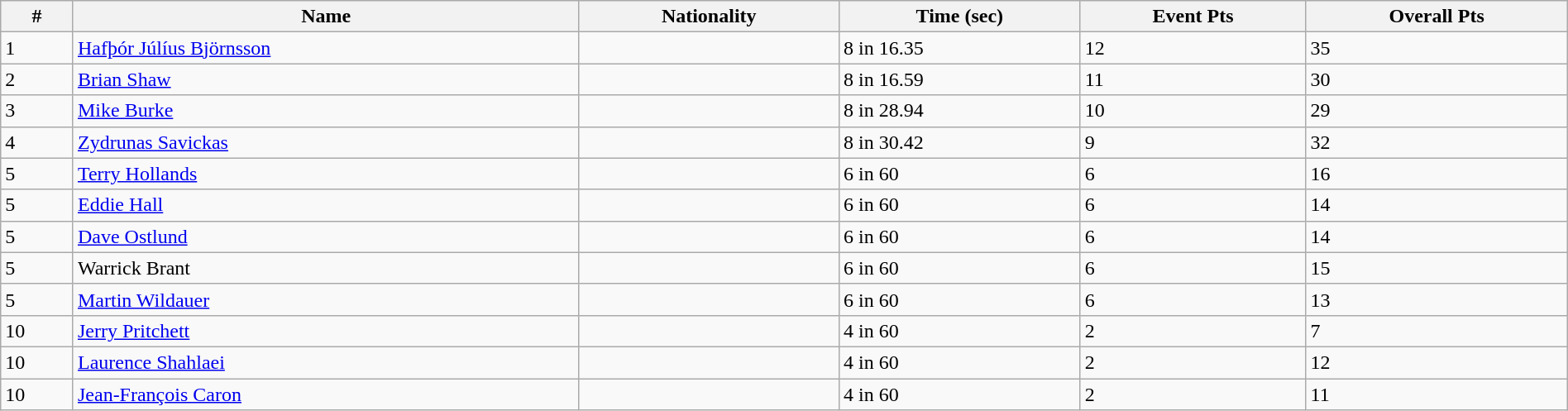<table class="wikitable sortable" style="display: inline-table; width: 100%;">
<tr>
<th>#</th>
<th>Name</th>
<th>Nationality</th>
<th>Time (sec)</th>
<th>Event Pts</th>
<th>Overall Pts</th>
</tr>
<tr>
<td>1</td>
<td><a href='#'>Hafþór Júlíus Björnsson</a></td>
<td></td>
<td>8 in 16.35</td>
<td>12</td>
<td>35</td>
</tr>
<tr>
<td>2</td>
<td><a href='#'>Brian Shaw</a></td>
<td></td>
<td>8 in 16.59</td>
<td>11</td>
<td>30</td>
</tr>
<tr>
<td>3</td>
<td><a href='#'>Mike Burke</a></td>
<td></td>
<td>8 in 28.94</td>
<td>10</td>
<td>29</td>
</tr>
<tr>
<td>4</td>
<td><a href='#'>Zydrunas Savickas</a></td>
<td></td>
<td>8 in 30.42</td>
<td>9</td>
<td>32</td>
</tr>
<tr>
<td>5</td>
<td><a href='#'>Terry Hollands</a></td>
<td></td>
<td>6 in 60</td>
<td>6</td>
<td>16</td>
</tr>
<tr>
<td>5</td>
<td><a href='#'>Eddie Hall</a></td>
<td></td>
<td>6 in 60</td>
<td>6</td>
<td>14</td>
</tr>
<tr>
<td>5</td>
<td><a href='#'>Dave Ostlund</a></td>
<td></td>
<td>6 in 60</td>
<td>6</td>
<td>14</td>
</tr>
<tr>
<td>5</td>
<td>Warrick Brant</td>
<td></td>
<td>6 in 60</td>
<td>6</td>
<td>15</td>
</tr>
<tr>
<td>5</td>
<td><a href='#'>Martin Wildauer</a></td>
<td></td>
<td>6 in 60</td>
<td>6</td>
<td>13</td>
</tr>
<tr>
<td>10</td>
<td><a href='#'>Jerry Pritchett</a></td>
<td></td>
<td>4 in 60</td>
<td>2</td>
<td>7</td>
</tr>
<tr>
<td>10</td>
<td><a href='#'>Laurence Shahlaei</a></td>
<td></td>
<td>4 in 60</td>
<td>2</td>
<td>12</td>
</tr>
<tr>
<td>10</td>
<td><a href='#'>Jean-François Caron</a></td>
<td></td>
<td>4 in 60</td>
<td>2</td>
<td>11</td>
</tr>
</table>
